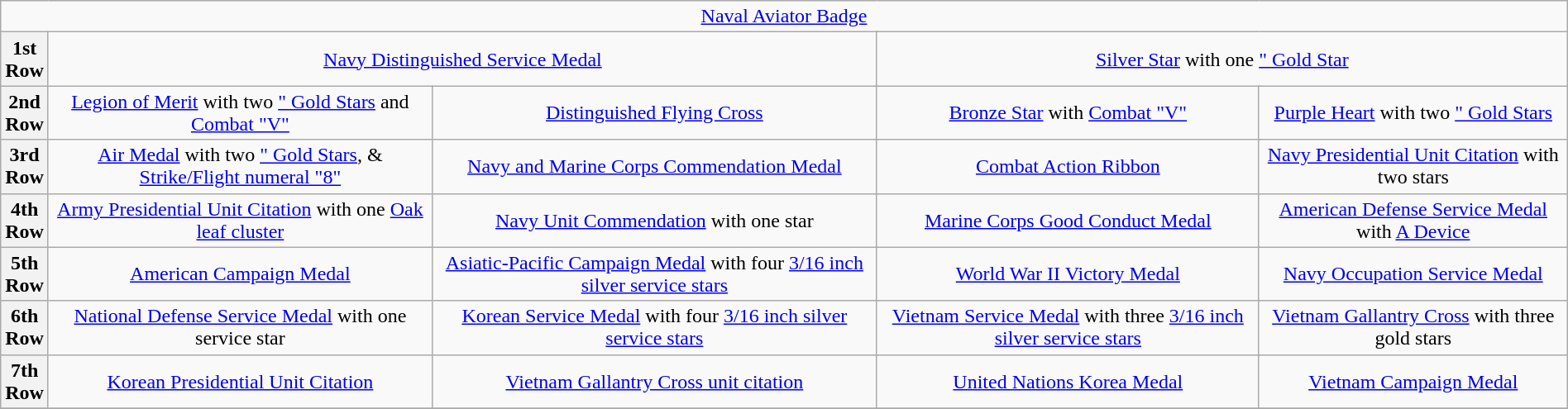<table class="wikitable" style="margin:1em auto; text-align:center;">
<tr>
<td colspan="14"><a href='#'>Naval Aviator Badge</a></td>
</tr>
<tr>
<th>1st<br>Row</th>
<td colspan="8"><a href='#'>Navy Distinguished Service Medal</a></td>
<td colspan="8"><a href='#'>Silver Star</a> with one <a href='#'>" Gold Star</a></td>
</tr>
<tr>
<th>2nd<br>Row</th>
<td colspan="4"><a href='#'>Legion of Merit</a> with two <a href='#'>" Gold Stars</a> and <a href='#'>Combat "V"</a></td>
<td colspan="4"><a href='#'>Distinguished Flying Cross</a></td>
<td colspan="4"><a href='#'>Bronze Star</a> with <a href='#'>Combat "V"</a></td>
<td colspan="4"><a href='#'>Purple Heart</a> with two <a href='#'>" Gold Stars</a></td>
</tr>
<tr>
<th>3rd<br>Row</th>
<td colspan="4"><a href='#'>Air Medal</a> with two <a href='#'>" Gold Stars</a>, & <a href='#'>Strike/Flight numeral "8"</a></td>
<td colspan="4"><a href='#'>Navy and Marine Corps Commendation Medal</a></td>
<td colspan="4"><a href='#'>Combat Action Ribbon</a></td>
<td colspan="4"><a href='#'>Navy Presidential Unit Citation</a> with two stars</td>
</tr>
<tr>
<th>4th<br>Row</th>
<td colspan="4"><a href='#'>Army Presidential Unit Citation</a> with one <a href='#'>Oak leaf cluster</a></td>
<td colspan="4"><a href='#'>Navy Unit Commendation</a> with one star</td>
<td colspan="4"><a href='#'>Marine Corps Good Conduct Medal</a></td>
<td colspan="4"><a href='#'>American Defense Service Medal</a> with <a href='#'>A Device</a></td>
</tr>
<tr>
<th>5th<br>Row</th>
<td colspan="4"><a href='#'>American Campaign Medal</a></td>
<td colspan="4"><a href='#'>Asiatic-Pacific Campaign Medal</a> with four <a href='#'>3/16 inch silver service stars</a></td>
<td colspan="4"><a href='#'>World War II Victory Medal</a></td>
<td colspan="4"><a href='#'>Navy Occupation Service Medal</a></td>
</tr>
<tr>
<th>6th<br>Row</th>
<td colspan="4"><a href='#'>National Defense Service Medal</a> with one service star</td>
<td colspan="4"><a href='#'>Korean Service Medal</a> with four <a href='#'>3/16 inch silver service stars</a></td>
<td colspan="4"><a href='#'>Vietnam Service Medal</a> with three <a href='#'>3/16 inch silver service stars</a></td>
<td colspan="4"><a href='#'>Vietnam Gallantry Cross</a> with three gold stars</td>
</tr>
<tr>
<th>7th<br>Row</th>
<td colspan="4"><a href='#'>Korean Presidential Unit Citation</a></td>
<td colspan="4"><a href='#'>Vietnam Gallantry Cross unit citation</a></td>
<td colspan="4"><a href='#'>United Nations Korea Medal</a></td>
<td colspan="4"><a href='#'>Vietnam Campaign Medal</a></td>
</tr>
<tr>
</tr>
</table>
